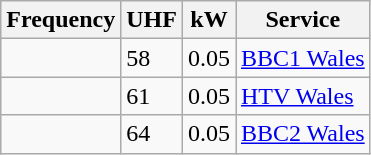<table class="wikitable sortable">
<tr>
<th>Frequency</th>
<th>UHF</th>
<th>kW</th>
<th>Service</th>
</tr>
<tr>
<td></td>
<td>58</td>
<td>0.05</td>
<td><a href='#'>BBC1 Wales</a></td>
</tr>
<tr>
<td></td>
<td>61</td>
<td>0.05</td>
<td><a href='#'>HTV Wales</a></td>
</tr>
<tr>
<td></td>
<td>64</td>
<td>0.05</td>
<td><a href='#'>BBC2 Wales</a></td>
</tr>
</table>
